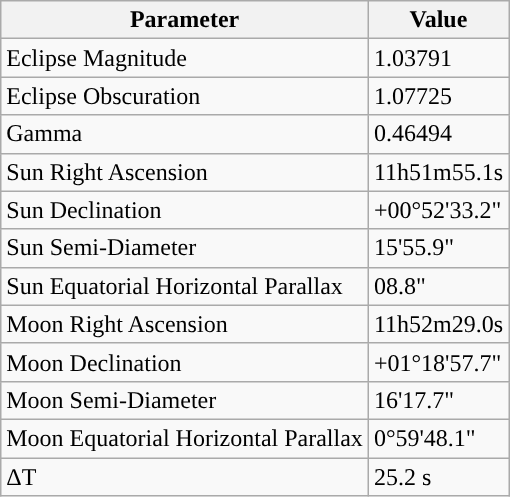<table class="wikitable">
<tr>
<th>Parameter</th>
<th>Value</th>
</tr>
<tr>
<td>Eclipse Magnitude</td>
<td>1.03791</td>
</tr>
<tr>
<td>Eclipse Obscuration</td>
<td>1.07725</td>
</tr>
<tr>
<td>Gamma</td>
<td>0.46494</td>
</tr>
<tr>
<td>Sun Right Ascension</td>
<td>11h51m55.1s</td>
</tr>
<tr>
<td>Sun Declination</td>
<td>+00°52'33.2"</td>
</tr>
<tr>
<td>Sun Semi-Diameter</td>
<td>15'55.9"</td>
</tr>
<tr>
<td>Sun Equatorial Horizontal Parallax</td>
<td>08.8"</td>
</tr>
<tr>
<td>Moon Right Ascension</td>
<td>11h52m29.0s</td>
</tr>
<tr>
<td>Moon Declination</td>
<td>+01°18'57.7"</td>
</tr>
<tr>
<td>Moon Semi-Diameter</td>
<td>16'17.7"</td>
</tr>
<tr>
<td>Moon Equatorial Horizontal Parallax</td>
<td>0°59'48.1"</td>
</tr>
<tr>
<td>ΔT</td>
<td>25.2 s</td>
</tr>
</table>
